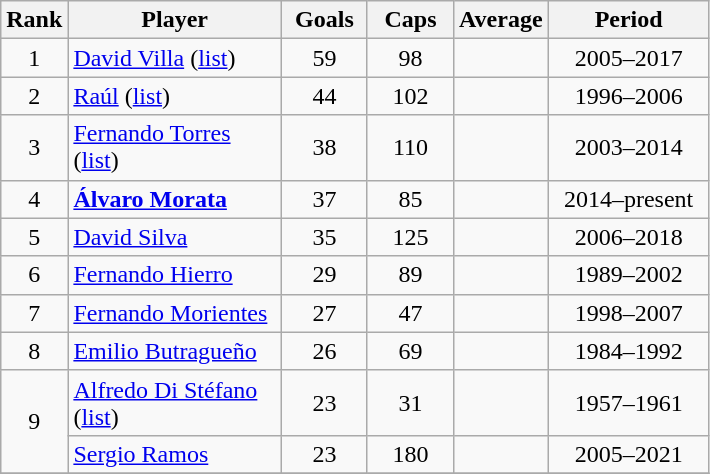<table class="wikitable sortable" style="text-align:center;">
<tr>
<th width=30px>Rank</th>
<th style="width:135px;">Player</th>
<th width=50px>Goals</th>
<th width=50px>Caps</th>
<th width=50px>Average</th>
<th width=100px>Period</th>
</tr>
<tr>
<td>1</td>
<td style="text-align:left;"><a href='#'>David Villa</a> (<a href='#'>list</a>)</td>
<td>59</td>
<td>98</td>
<td></td>
<td>2005–2017</td>
</tr>
<tr>
<td>2</td>
<td style="text-align:left;"><a href='#'>Raúl</a> (<a href='#'>list</a>)</td>
<td>44</td>
<td>102</td>
<td></td>
<td>1996–2006</td>
</tr>
<tr>
<td>3</td>
<td style="text-align:left;"><a href='#'>Fernando Torres</a> (<a href='#'>list</a>)</td>
<td>38</td>
<td>110</td>
<td></td>
<td>2003–2014</td>
</tr>
<tr>
<td>4</td>
<td style="text-align:left;"><strong><a href='#'>Álvaro Morata</a></strong></td>
<td>37</td>
<td>85</td>
<td></td>
<td>2014–present</td>
</tr>
<tr>
<td>5</td>
<td style="text-align:left;"><a href='#'>David Silva</a></td>
<td>35</td>
<td>125</td>
<td></td>
<td>2006–2018</td>
</tr>
<tr>
<td>6</td>
<td style="text-align:left;"><a href='#'>Fernando Hierro</a></td>
<td>29</td>
<td>89</td>
<td></td>
<td>1989–2002</td>
</tr>
<tr>
<td>7</td>
<td style="text-align:left;"><a href='#'>Fernando Morientes</a></td>
<td>27</td>
<td>47</td>
<td></td>
<td>1998–2007</td>
</tr>
<tr>
<td>8</td>
<td style="text-align:left;"><a href='#'>Emilio Butragueño</a></td>
<td>26</td>
<td>69</td>
<td></td>
<td>1984–1992</td>
</tr>
<tr>
<td rowspan=2>9</td>
<td style="text-align:left;"><a href='#'>Alfredo Di Stéfano</a> (<a href='#'>list</a>)</td>
<td>23</td>
<td>31</td>
<td></td>
<td>1957–1961</td>
</tr>
<tr>
<td style="text-align:left;"><a href='#'>Sergio Ramos</a></td>
<td>23</td>
<td>180</td>
<td></td>
<td>2005–2021</td>
</tr>
<tr>
</tr>
</table>
